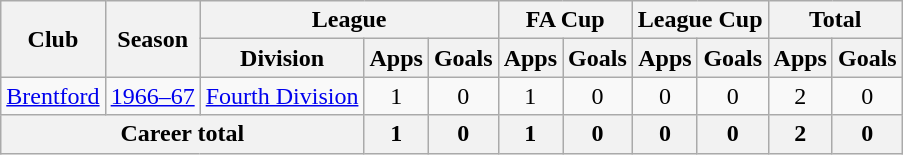<table class="wikitable" style="text-align: center;">
<tr>
<th rowspan="2">Club</th>
<th rowspan="2">Season</th>
<th colspan="3">League</th>
<th colspan="2">FA Cup</th>
<th colspan="2">League Cup</th>
<th colspan="2">Total</th>
</tr>
<tr>
<th>Division</th>
<th>Apps</th>
<th>Goals</th>
<th>Apps</th>
<th>Goals</th>
<th>Apps</th>
<th>Goals</th>
<th>Apps</th>
<th>Goals</th>
</tr>
<tr>
<td><a href='#'>Brentford</a></td>
<td><a href='#'>1966–67</a></td>
<td><a href='#'>Fourth Division</a></td>
<td>1</td>
<td>0</td>
<td>1</td>
<td>0</td>
<td>0</td>
<td>0</td>
<td>2</td>
<td>0</td>
</tr>
<tr>
<th colspan="3">Career total</th>
<th>1</th>
<th>0</th>
<th>1</th>
<th>0</th>
<th>0</th>
<th>0</th>
<th>2</th>
<th>0</th>
</tr>
</table>
